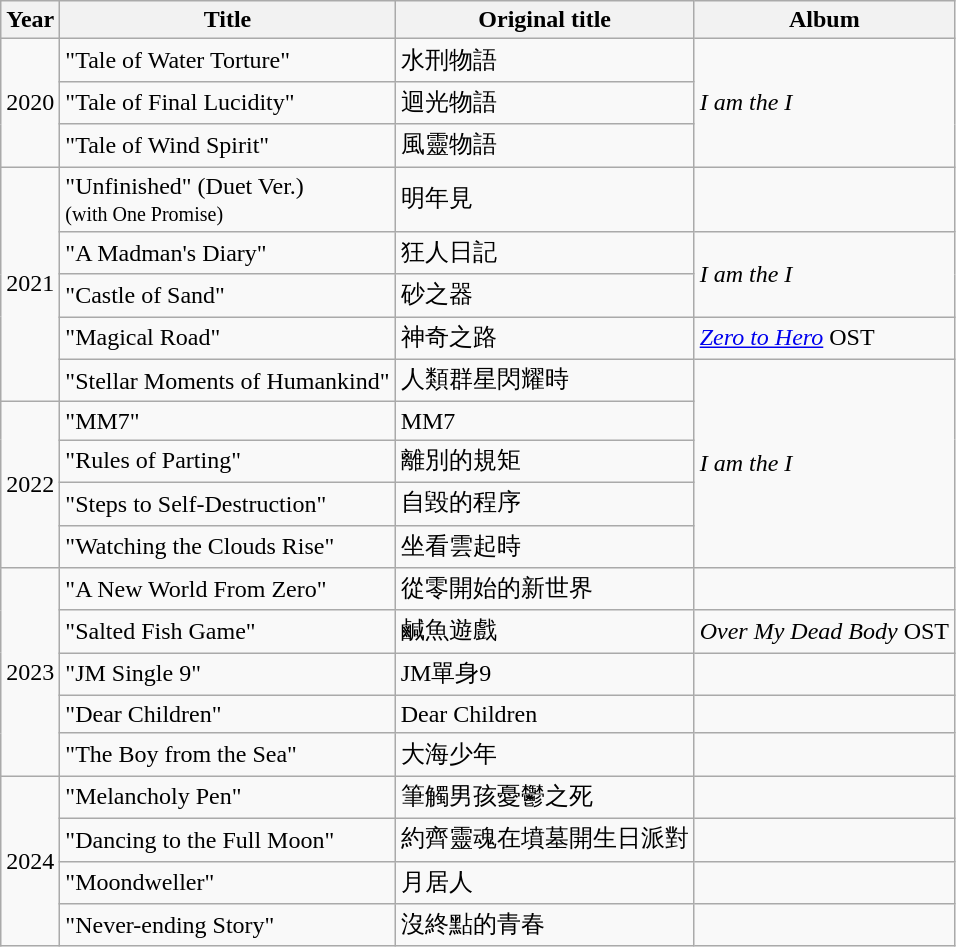<table class="wikitable plainrowheaders">
<tr>
<th>Year</th>
<th>Title</th>
<th>Original title</th>
<th>Album</th>
</tr>
<tr>
<td rowspan="3">2020</td>
<td>"Tale of Water Torture"</td>
<td>水刑物語</td>
<td rowspan=3><em>I am the I</em></td>
</tr>
<tr>
<td>"Tale of Final Lucidity"</td>
<td>迴光物語</td>
</tr>
<tr>
<td>"Tale of Wind Spirit"</td>
<td>風靈物語</td>
</tr>
<tr>
<td rowspan="5">2021</td>
<td>"Unfinished" (Duet Ver.)<br><small>(with One Promise)</small></td>
<td>明年見</td>
<td></td>
</tr>
<tr>
<td>"A Madman's Diary"</td>
<td>狂人日記</td>
<td rowspan="2"><em>I am the I</em></td>
</tr>
<tr>
<td>"Castle of Sand"</td>
<td>砂之器</td>
</tr>
<tr>
<td>"Magical Road"</td>
<td>神奇之路</td>
<td><em><a href='#'>Zero to Hero</a></em> OST</td>
</tr>
<tr>
<td>"Stellar Moments of Humankind"</td>
<td>人類群星閃耀時</td>
<td rowspan="5"><em>I am the I</em></td>
</tr>
<tr>
<td rowspan="4">2022</td>
<td>"MM7"</td>
<td>MM7</td>
</tr>
<tr>
<td>"Rules of Parting"</td>
<td>離別的規矩</td>
</tr>
<tr>
<td>"Steps to Self-Destruction"</td>
<td>自毀的程序</td>
</tr>
<tr>
<td>"Watching the Clouds Rise"</td>
<td>坐看雲起時</td>
</tr>
<tr>
<td rowspan="5">2023</td>
<td>"A New World From Zero"</td>
<td>從零開始的新世界</td>
<td></td>
</tr>
<tr>
<td>"Salted Fish Game"</td>
<td>鹹魚遊戲</td>
<td><em>Over My Dead Body</em> OST</td>
</tr>
<tr>
<td>"JM Single 9"</td>
<td>JM單身9</td>
<td></td>
</tr>
<tr>
<td>"Dear Children"</td>
<td>Dear Children</td>
<td></td>
</tr>
<tr>
<td>"The Boy from the Sea"</td>
<td>大海少年</td>
<td></td>
</tr>
<tr>
<td rowspan="4">2024</td>
<td>"Melancholy Pen"</td>
<td>筆觸男孩憂鬱之死</td>
<td></td>
</tr>
<tr>
<td>"Dancing to the Full Moon"</td>
<td>約齊靈魂在墳墓開生日派對</td>
<td></td>
</tr>
<tr>
<td>"Moondweller"</td>
<td>月居人</td>
<td></td>
</tr>
<tr>
<td>"Never-ending Story"</td>
<td>沒終點的青春</td>
<td></td>
</tr>
</table>
